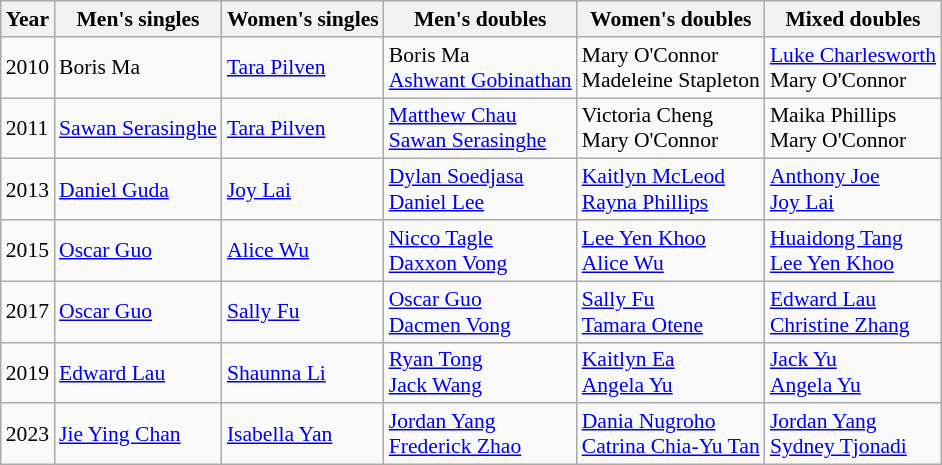<table class=wikitable style="font-size:90%">
<tr>
<th>Year</th>
<th>Men's singles</th>
<th>Women's singles</th>
<th>Men's doubles</th>
<th>Women's doubles</th>
<th>Mixed doubles</th>
</tr>
<tr>
<td>2010</td>
<td> Boris Ma</td>
<td> <a href='#'>Tara Pilven</a></td>
<td> Boris Ma <br>  <a href='#'>Ashwant Gobinathan</a></td>
<td> Mary O'Connor <br>  Madeleine Stapleton</td>
<td> <a href='#'>Luke Charlesworth</a> <br>  Mary O'Connor</td>
</tr>
<tr>
<td>2011</td>
<td> <a href='#'>Sawan Serasinghe</a></td>
<td> <a href='#'>Tara Pilven</a></td>
<td> <a href='#'>Matthew Chau</a> <br>  <a href='#'>Sawan Serasinghe</a></td>
<td> Victoria Cheng <br>  Mary O'Connor</td>
<td> Maika Phillips <br>  Mary O'Connor</td>
</tr>
<tr>
<td>2013</td>
<td> <a href='#'>Daniel Guda</a></td>
<td> <a href='#'>Joy Lai</a></td>
<td> <a href='#'>Dylan Soedjasa</a> <br>  <a href='#'>Daniel Lee</a></td>
<td> <a href='#'>Kaitlyn McLeod</a> <br>  <a href='#'>Rayna Phillips</a></td>
<td> <a href='#'>Anthony Joe</a> <br>  <a href='#'>Joy Lai</a></td>
</tr>
<tr>
<td>2015</td>
<td> <a href='#'>Oscar Guo</a></td>
<td> <a href='#'>Alice Wu</a></td>
<td> <a href='#'>Nicco Tagle</a> <br>  <a href='#'>Daxxon Vong</a></td>
<td> <a href='#'>Lee Yen Khoo</a> <br>  <a href='#'>Alice Wu</a></td>
<td> <a href='#'>Huaidong Tang</a> <br>  <a href='#'>Lee Yen Khoo</a></td>
</tr>
<tr>
<td>2017</td>
<td> <a href='#'>Oscar Guo</a></td>
<td> <a href='#'>Sally Fu</a></td>
<td> <a href='#'>Oscar Guo</a> <br>  <a href='#'>Dacmen Vong</a></td>
<td> <a href='#'>Sally Fu</a> <br>  <a href='#'>Tamara Otene</a></td>
<td> <a href='#'>Edward Lau</a> <br>  <a href='#'>Christine Zhang</a></td>
</tr>
<tr>
<td>2019</td>
<td> <a href='#'>Edward Lau</a></td>
<td> <a href='#'>Shaunna Li</a></td>
<td> <a href='#'>Ryan Tong</a> <br>  <a href='#'>Jack Wang</a></td>
<td> <a href='#'>Kaitlyn Ea</a> <br>  <a href='#'>Angela Yu</a></td>
<td> <a href='#'>Jack Yu</a> <br>  <a href='#'>Angela Yu</a></td>
</tr>
<tr>
<td>2023</td>
<td> <a href='#'>Jie Ying Chan</a></td>
<td> <a href='#'>Isabella Yan</a></td>
<td> <a href='#'>Jordan Yang</a> <br>  <a href='#'>Frederick Zhao</a></td>
<td> <a href='#'>Dania Nugroho</a> <br>  <a href='#'>Catrina Chia-Yu Tan</a></td>
<td> <a href='#'>Jordan Yang</a> <br>  <a href='#'>Sydney Tjonadi</a></td>
</tr>
</table>
